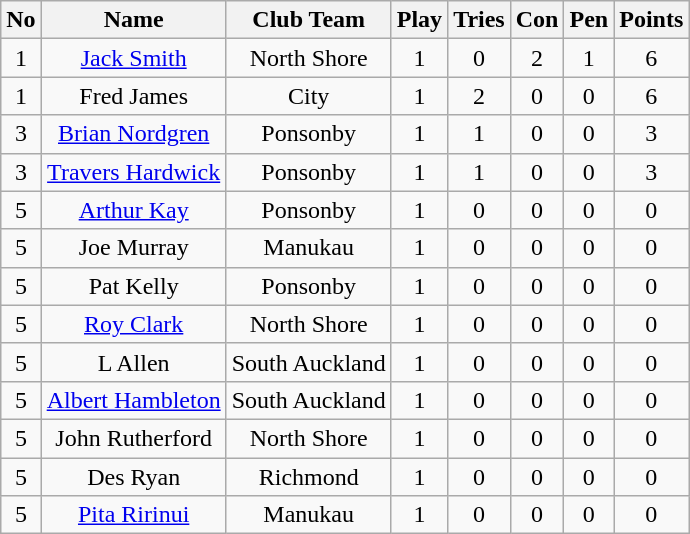<table class="wikitable sortable" style="text-align: center;">
<tr>
<th>No</th>
<th>Name</th>
<th>Club Team</th>
<th>Play</th>
<th>Tries</th>
<th>Con</th>
<th>Pen</th>
<th>Points</th>
</tr>
<tr>
<td>1</td>
<td><a href='#'>Jack Smith</a></td>
<td>North Shore</td>
<td>1</td>
<td>0</td>
<td>2</td>
<td>1</td>
<td>6</td>
</tr>
<tr>
<td>1</td>
<td>Fred James</td>
<td>City</td>
<td>1</td>
<td>2</td>
<td>0</td>
<td>0</td>
<td>6</td>
</tr>
<tr>
<td>3</td>
<td><a href='#'>Brian Nordgren</a></td>
<td>Ponsonby</td>
<td>1</td>
<td>1</td>
<td>0</td>
<td>0</td>
<td>3</td>
</tr>
<tr>
<td>3</td>
<td><a href='#'>Travers Hardwick</a></td>
<td>Ponsonby</td>
<td>1</td>
<td>1</td>
<td>0</td>
<td>0</td>
<td>3</td>
</tr>
<tr>
<td>5</td>
<td><a href='#'>Arthur Kay</a></td>
<td>Ponsonby</td>
<td>1</td>
<td>0</td>
<td>0</td>
<td>0</td>
<td>0</td>
</tr>
<tr>
<td>5</td>
<td>Joe Murray</td>
<td>Manukau</td>
<td>1</td>
<td>0</td>
<td>0</td>
<td>0</td>
<td>0</td>
</tr>
<tr>
<td>5</td>
<td>Pat Kelly</td>
<td>Ponsonby</td>
<td>1</td>
<td>0</td>
<td>0</td>
<td>0</td>
<td>0</td>
</tr>
<tr>
<td>5</td>
<td><a href='#'>Roy Clark</a></td>
<td>North Shore</td>
<td>1</td>
<td>0</td>
<td>0</td>
<td>0</td>
<td>0</td>
</tr>
<tr>
<td>5</td>
<td>L Allen</td>
<td>South Auckland</td>
<td>1</td>
<td>0</td>
<td>0</td>
<td>0</td>
<td>0</td>
</tr>
<tr>
<td>5</td>
<td><a href='#'>Albert Hambleton</a></td>
<td>South Auckland</td>
<td>1</td>
<td>0</td>
<td>0</td>
<td>0</td>
<td>0</td>
</tr>
<tr>
<td>5</td>
<td>John Rutherford</td>
<td>North Shore</td>
<td>1</td>
<td>0</td>
<td>0</td>
<td>0</td>
<td>0</td>
</tr>
<tr>
<td>5</td>
<td>Des Ryan</td>
<td>Richmond</td>
<td>1</td>
<td>0</td>
<td>0</td>
<td>0</td>
<td>0</td>
</tr>
<tr>
<td>5</td>
<td><a href='#'>Pita Ririnui</a></td>
<td>Manukau</td>
<td>1</td>
<td>0</td>
<td>0</td>
<td>0</td>
<td>0</td>
</tr>
</table>
